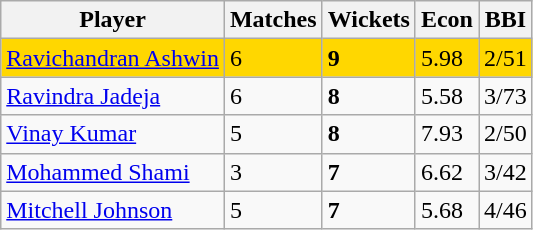<table class="wikitable">
<tr>
<th>Player</th>
<th>Matches</th>
<th>Wickets</th>
<th>Econ</th>
<th>BBI</th>
</tr>
<tr style="background:gold">
<td> <a href='#'>Ravichandran Ashwin</a></td>
<td>6</td>
<td><strong>9</strong></td>
<td>5.98</td>
<td>2/51</td>
</tr>
<tr>
<td> <a href='#'>Ravindra Jadeja</a></td>
<td>6</td>
<td><strong>8</strong></td>
<td>5.58</td>
<td>3/73</td>
</tr>
<tr>
<td> <a href='#'>Vinay Kumar</a></td>
<td>5</td>
<td><strong>8</strong></td>
<td>7.93</td>
<td>2/50</td>
</tr>
<tr>
<td> <a href='#'>Mohammed Shami</a></td>
<td>3</td>
<td><strong>7</strong></td>
<td>6.62</td>
<td>3/42</td>
</tr>
<tr>
<td> <a href='#'>Mitchell Johnson</a></td>
<td>5</td>
<td><strong>7</strong></td>
<td>5.68</td>
<td>4/46</td>
</tr>
</table>
